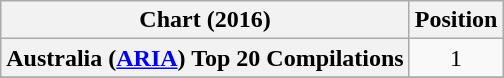<table class="wikitable sortable plainrowheaders" style="text-align:center">
<tr>
<th scope="col">Chart (2016)</th>
<th scope="col">Position</th>
</tr>
<tr>
<th scope="row">Australia (<a href='#'>ARIA</a>) Top 20 Compilations</th>
<td>1</td>
</tr>
<tr>
</tr>
</table>
